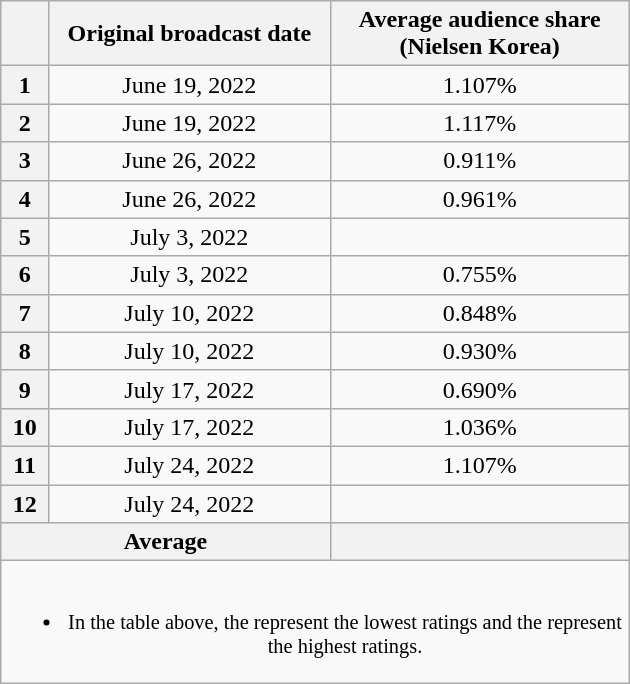<table class="wikitable" style="width:420px; text-align:center">
<tr>
<th scope="col"></th>
<th scope="col">Original broadcast date</th>
<th scope="col" style="width:12em">Average audience share<br>(Nielsen Korea)</th>
</tr>
<tr>
<th scope="col">1</th>
<td>June 19, 2022</td>
<td>1.107%</td>
</tr>
<tr>
<th scope="col">2</th>
<td>June 19, 2022</td>
<td>1.117%</td>
</tr>
<tr>
<th scope="col">3</th>
<td>June 26, 2022</td>
<td>0.911%</td>
</tr>
<tr>
<th scope="col">4</th>
<td>June 26, 2022</td>
<td>0.961%</td>
</tr>
<tr>
<th scope="col">5</th>
<td>July 3, 2022</td>
<td></td>
</tr>
<tr>
<th scope="col">6</th>
<td>July 3, 2022</td>
<td>0.755%</td>
</tr>
<tr>
<th scope="col">7</th>
<td>July 10, 2022</td>
<td>0.848%</td>
</tr>
<tr>
<th scope="col">8</th>
<td>July 10, 2022</td>
<td>0.930%</td>
</tr>
<tr>
<th scope="col">9</th>
<td>July 17, 2022</td>
<td>0.690%</td>
</tr>
<tr>
<th scope="col">10</th>
<td>July 17, 2022</td>
<td>1.036%</td>
</tr>
<tr>
<th scope="col">11</th>
<td>July 24, 2022</td>
<td>1.107%</td>
</tr>
<tr>
<th scope="col">12</th>
<td>July 24, 2022</td>
<td></td>
</tr>
<tr>
<th scope="col" colspan="2">Average</th>
<th scope="col"></th>
</tr>
<tr>
<td colspan="3" style="font-size:85%"><br><ul><li>In the table above, the <strong></strong> represent the lowest ratings and the <strong></strong> represent the highest ratings.</li></ul></td>
</tr>
</table>
